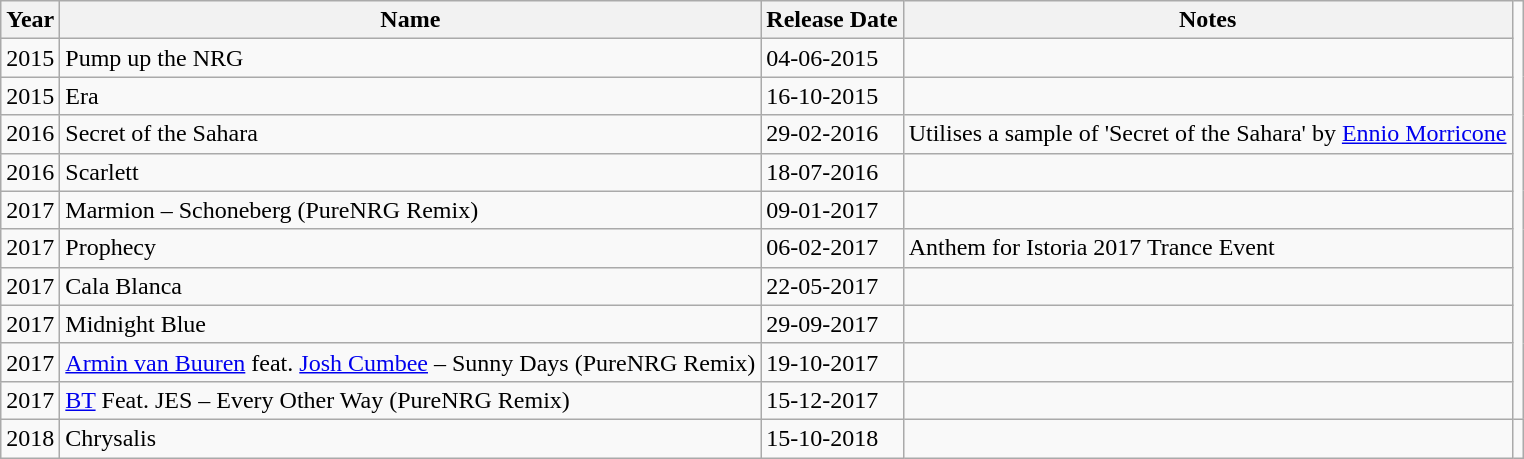<table class="wikitable">
<tr>
<th>Year</th>
<th>Name</th>
<th>Release Date</th>
<th>Notes</th>
</tr>
<tr>
<td>2015</td>
<td>Pump up the NRG</td>
<td>04-06-2015</td>
<td></td>
</tr>
<tr>
<td>2015</td>
<td>Era</td>
<td>16-10-2015</td>
<td></td>
</tr>
<tr>
<td>2016</td>
<td>Secret of the Sahara</td>
<td>29-02-2016</td>
<td>Utilises a sample of 'Secret of the Sahara' by <a href='#'>Ennio Morricone</a></td>
</tr>
<tr>
<td>2016</td>
<td>Scarlett</td>
<td>18-07-2016</td>
<td></td>
</tr>
<tr>
<td>2017</td>
<td>Marmion – Schoneberg (PureNRG Remix)</td>
<td>09-01-2017</td>
<td></td>
</tr>
<tr>
<td>2017</td>
<td>Prophecy</td>
<td>06-02-2017</td>
<td>Anthem for Istoria 2017 Trance Event</td>
</tr>
<tr>
<td>2017</td>
<td>Cala Blanca</td>
<td>22-05-2017</td>
<td></td>
</tr>
<tr>
<td>2017</td>
<td>Midnight Blue</td>
<td>29-09-2017</td>
<td></td>
</tr>
<tr>
<td>2017</td>
<td><a href='#'>Armin van Buuren</a> feat. <a href='#'>Josh Cumbee</a> – Sunny Days (PureNRG Remix)</td>
<td>19-10-2017</td>
<td></td>
</tr>
<tr>
<td>2017</td>
<td><a href='#'>BT</a> Feat. JES – Every Other Way (PureNRG Remix)</td>
<td>15-12-2017</td>
<td></td>
</tr>
<tr>
<td>2018</td>
<td>Chrysalis</td>
<td>15-10-2018</td>
<td></td>
<td></td>
</tr>
</table>
